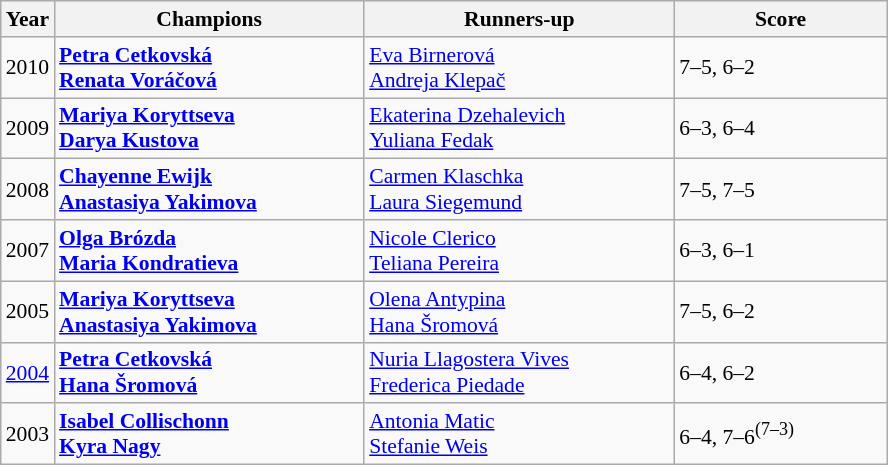<table class="wikitable" style="font-size:90%">
<tr>
<th>Year</th>
<th width="200">Champions</th>
<th width="200">Runners-up</th>
<th width="135">Score</th>
</tr>
<tr>
<td>2010</td>
<td> <strong><a href='#'>Petra Cetkovská</a></strong> <br>  <strong><a href='#'>Renata Voráčová</a></strong></td>
<td> <a href='#'>Eva Birnerová</a> <br>  <a href='#'>Andreja Klepač</a></td>
<td>7–5, 6–2</td>
</tr>
<tr>
<td>2009</td>
<td> <strong><a href='#'>Mariya Koryttseva</a></strong> <br>  <strong><a href='#'>Darya Kustova</a></strong></td>
<td> <a href='#'>Ekaterina Dzehalevich</a> <br>  <a href='#'>Yuliana Fedak</a></td>
<td>6–3, 6–4</td>
</tr>
<tr>
<td>2008</td>
<td> <strong><a href='#'>Chayenne Ewijk</a></strong> <br>  <strong><a href='#'>Anastasiya Yakimova</a></strong></td>
<td> <a href='#'>Carmen Klaschka</a> <br>  <a href='#'>Laura Siegemund</a></td>
<td>7–5, 7–5</td>
</tr>
<tr>
<td>2007</td>
<td> <strong><a href='#'>Olga Brózda</a></strong> <br>  <strong><a href='#'>Maria Kondratieva</a></strong></td>
<td> <a href='#'>Nicole Clerico</a> <br>  <a href='#'>Teliana Pereira</a></td>
<td>6–3, 6–1</td>
</tr>
<tr>
<td>2005</td>
<td> <strong><a href='#'>Mariya Koryttseva</a></strong> <br>  <strong><a href='#'>Anastasiya Yakimova</a></strong></td>
<td> <a href='#'>Olena Antypina</a> <br>  <a href='#'>Hana Šromová</a></td>
<td>7–5, 6–2</td>
</tr>
<tr>
<td><a href='#'>2004</a></td>
<td> <strong><a href='#'>Petra Cetkovská</a></strong> <br>  <strong><a href='#'>Hana Šromová</a></strong></td>
<td> <a href='#'>Nuria Llagostera Vives</a> <br>  <a href='#'>Frederica Piedade</a></td>
<td>6–4, 6–2</td>
</tr>
<tr>
<td>2003</td>
<td> <strong><a href='#'>Isabel Collischonn</a></strong> <br>  <strong><a href='#'>Kyra Nagy</a></strong></td>
<td> <a href='#'>Antonia Matic</a> <br>  <a href='#'>Stefanie Weis</a></td>
<td>6–4, 7–6<sup>(7–3)</sup></td>
</tr>
</table>
